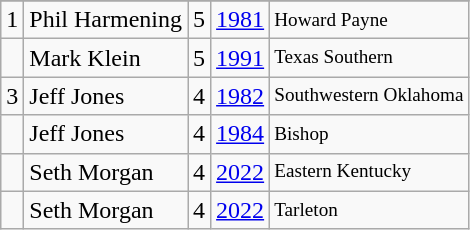<table class="wikitable">
<tr>
</tr>
<tr>
<td>1</td>
<td>Phil Harmening</td>
<td>5</td>
<td><a href='#'>1981</a></td>
<td style="font-size:80%;">Howard Payne</td>
</tr>
<tr>
<td></td>
<td>Mark Klein</td>
<td>5</td>
<td><a href='#'>1991</a></td>
<td style="font-size:80%;">Texas Southern</td>
</tr>
<tr>
<td>3</td>
<td>Jeff Jones</td>
<td>4</td>
<td><a href='#'>1982</a></td>
<td style="font-size:80%;">Southwestern Oklahoma</td>
</tr>
<tr>
<td></td>
<td>Jeff Jones</td>
<td>4</td>
<td><a href='#'>1984</a></td>
<td style="font-size:80%;">Bishop</td>
</tr>
<tr>
<td></td>
<td>Seth Morgan</td>
<td>4</td>
<td><a href='#'>2022</a></td>
<td style="font-size:80%;">Eastern Kentucky</td>
</tr>
<tr>
<td></td>
<td>Seth Morgan</td>
<td>4</td>
<td><a href='#'>2022</a></td>
<td style="font-size:80%;">Tarleton</td>
</tr>
</table>
